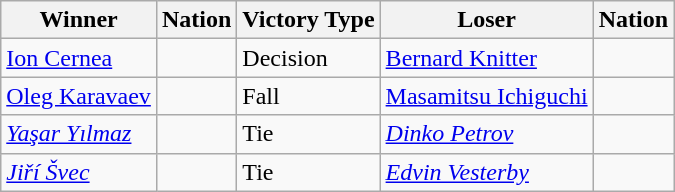<table class="wikitable sortable" style="text-align:left;">
<tr>
<th>Winner</th>
<th>Nation</th>
<th>Victory Type</th>
<th>Loser</th>
<th>Nation</th>
</tr>
<tr>
<td><a href='#'>Ion Cernea</a></td>
<td></td>
<td>Decision</td>
<td><a href='#'>Bernard Knitter</a></td>
<td></td>
</tr>
<tr>
<td><a href='#'>Oleg Karavaev</a></td>
<td></td>
<td>Fall</td>
<td><a href='#'>Masamitsu Ichiguchi</a></td>
<td></td>
</tr>
<tr>
<td><em><a href='#'>Yaşar Yılmaz</a></em></td>
<td><em></em></td>
<td>Tie</td>
<td><em><a href='#'>Dinko Petrov</a></em></td>
<td><em></em></td>
</tr>
<tr>
<td><em><a href='#'>Jiří Švec</a></em></td>
<td><em></em></td>
<td>Tie</td>
<td><em><a href='#'>Edvin Vesterby</a></em></td>
<td><em></em></td>
</tr>
</table>
